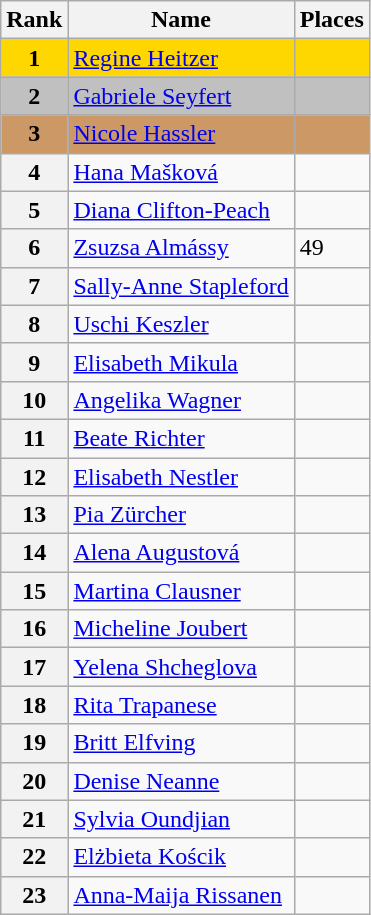<table class="wikitable">
<tr>
<th>Rank</th>
<th>Name</th>
<th>Places</th>
</tr>
<tr bgcolor="gold">
<td align="center"><strong>1</strong></td>
<td> <a href='#'>Regine Heitzer</a></td>
<td></td>
</tr>
<tr bgcolor="silver">
<td align="center"><strong>2</strong></td>
<td> <a href='#'>Gabriele Seyfert</a></td>
<td></td>
</tr>
<tr bgcolor="cc9966">
<td align="center"><strong>3</strong></td>
<td> <a href='#'>Nicole Hassler</a></td>
<td></td>
</tr>
<tr>
<th>4</th>
<td> <a href='#'>Hana Mašková</a></td>
<td></td>
</tr>
<tr>
<th>5</th>
<td> <a href='#'>Diana Clifton-Peach</a></td>
<td></td>
</tr>
<tr>
<th>6</th>
<td> <a href='#'>Zsuzsa Almássy</a></td>
<td>49</td>
</tr>
<tr>
<th>7</th>
<td> <a href='#'>Sally-Anne Stapleford</a></td>
<td></td>
</tr>
<tr>
<th>8</th>
<td> <a href='#'>Uschi Keszler</a></td>
<td></td>
</tr>
<tr>
<th>9</th>
<td> <a href='#'>Elisabeth Mikula</a></td>
<td></td>
</tr>
<tr>
<th>10</th>
<td> <a href='#'>Angelika Wagner</a></td>
<td></td>
</tr>
<tr>
<th>11</th>
<td> <a href='#'>Beate Richter</a></td>
<td></td>
</tr>
<tr>
<th>12</th>
<td> <a href='#'>Elisabeth Nestler</a></td>
<td></td>
</tr>
<tr>
<th>13</th>
<td> <a href='#'>Pia Zürcher</a></td>
<td></td>
</tr>
<tr>
<th>14</th>
<td> <a href='#'>Alena Augustová</a></td>
<td></td>
</tr>
<tr>
<th>15</th>
<td> <a href='#'>Martina Clausner</a></td>
<td></td>
</tr>
<tr>
<th>16</th>
<td> <a href='#'>Micheline Joubert</a></td>
<td></td>
</tr>
<tr>
<th>17</th>
<td> <a href='#'>Yelena Shcheglova</a></td>
<td></td>
</tr>
<tr>
<th>18</th>
<td> <a href='#'>Rita Trapanese</a></td>
<td></td>
</tr>
<tr>
<th>19</th>
<td> <a href='#'>Britt Elfving</a></td>
<td></td>
</tr>
<tr>
<th>20</th>
<td> <a href='#'>Denise Neanne</a></td>
<td></td>
</tr>
<tr>
<th>21</th>
<td> <a href='#'>Sylvia Oundjian</a></td>
<td></td>
</tr>
<tr>
<th>22</th>
<td> <a href='#'>Elżbieta Kościk</a></td>
<td></td>
</tr>
<tr>
<th>23</th>
<td> <a href='#'>Anna-Maija Rissanen</a></td>
<td></td>
</tr>
</table>
